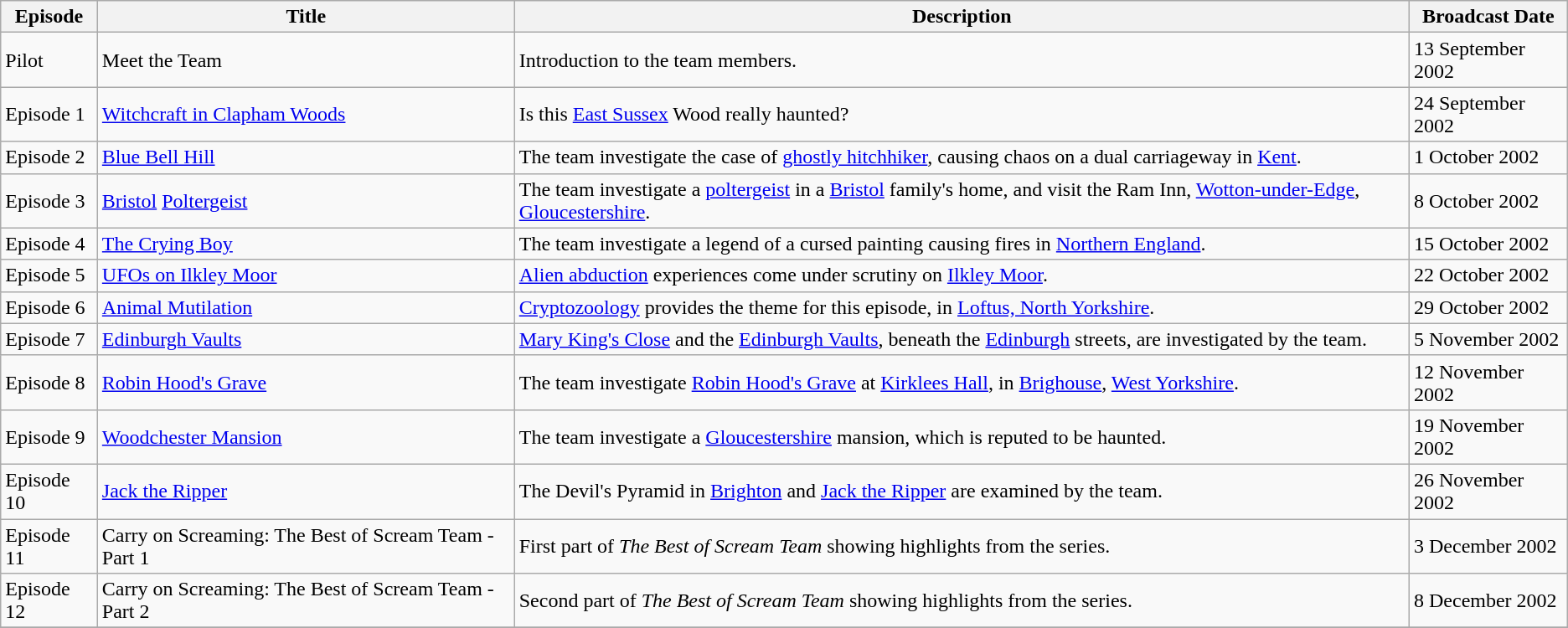<table class="wikitable">
<tr>
<th>Episode</th>
<th>Title</th>
<th>Description</th>
<th>Broadcast Date</th>
</tr>
<tr>
<td>Pilot</td>
<td>Meet the Team</td>
<td>Introduction to the team members.</td>
<td>13 September 2002</td>
</tr>
<tr>
<td>Episode 1</td>
<td><a href='#'>Witchcraft in Clapham Woods</a></td>
<td>Is this <a href='#'>East Sussex</a> Wood really haunted?</td>
<td>24 September 2002</td>
</tr>
<tr>
<td>Episode 2</td>
<td><a href='#'>Blue Bell Hill</a></td>
<td>The team investigate the case of <a href='#'>ghostly hitchhiker</a>, causing chaos on a dual carriageway in <a href='#'>Kent</a>.</td>
<td>1 October 2002</td>
</tr>
<tr>
<td>Episode 3</td>
<td><a href='#'>Bristol</a> <a href='#'>Poltergeist</a></td>
<td>The team investigate a <a href='#'>poltergeist</a> in a <a href='#'>Bristol</a> family's home, and visit the Ram Inn, <a href='#'>Wotton-under-Edge</a>, <a href='#'>Gloucestershire</a>.</td>
<td>8 October 2002</td>
</tr>
<tr>
<td>Episode 4</td>
<td><a href='#'>The Crying Boy</a></td>
<td>The team investigate a legend of a cursed painting causing fires in <a href='#'>Northern England</a>.</td>
<td>15 October 2002</td>
</tr>
<tr>
<td>Episode 5</td>
<td><a href='#'>UFOs on Ilkley Moor</a></td>
<td><a href='#'>Alien abduction</a> experiences come under scrutiny on <a href='#'>Ilkley Moor</a>.</td>
<td>22 October 2002</td>
</tr>
<tr>
<td>Episode 6</td>
<td><a href='#'>Animal Mutilation</a></td>
<td><a href='#'>Cryptozoology</a> provides the theme for this episode, in <a href='#'>Loftus, North Yorkshire</a>.</td>
<td>29 October 2002</td>
</tr>
<tr>
<td>Episode 7</td>
<td><a href='#'>Edinburgh Vaults</a></td>
<td><a href='#'>Mary King's Close</a> and the <a href='#'>Edinburgh Vaults</a>, beneath the <a href='#'>Edinburgh</a> streets, are investigated by the team.</td>
<td>5 November 2002</td>
</tr>
<tr>
<td>Episode 8</td>
<td><a href='#'>Robin Hood's Grave</a></td>
<td>The team investigate <a href='#'>Robin Hood's Grave</a> at <a href='#'>Kirklees Hall</a>, in <a href='#'>Brighouse</a>, <a href='#'>West Yorkshire</a>.</td>
<td>12 November 2002</td>
</tr>
<tr>
<td>Episode 9</td>
<td><a href='#'>Woodchester Mansion</a></td>
<td>The team investigate a <a href='#'>Gloucestershire</a> mansion, which is reputed to be haunted.</td>
<td>19 November 2002</td>
</tr>
<tr>
<td>Episode 10</td>
<td><a href='#'>Jack the Ripper</a></td>
<td>The Devil's Pyramid in <a href='#'>Brighton</a> and <a href='#'>Jack the Ripper</a> are examined by the team.</td>
<td>26 November 2002</td>
</tr>
<tr>
<td>Episode 11</td>
<td>Carry on Screaming: The Best of Scream Team - Part 1</td>
<td>First part of <em>The Best of Scream Team</em> showing highlights from the series.</td>
<td>3 December 2002</td>
</tr>
<tr>
<td>Episode 12</td>
<td>Carry on Screaming: The Best of Scream Team - Part 2</td>
<td>Second part of <em>The Best of Scream Team</em> showing highlights from the series.</td>
<td>8 December 2002</td>
</tr>
<tr>
</tr>
</table>
